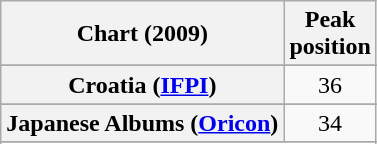<table class="wikitable sortable plainrowheaders">
<tr>
<th scope="col">Chart (2009)</th>
<th scope="col">Peak<br>position</th>
</tr>
<tr>
</tr>
<tr>
</tr>
<tr>
</tr>
<tr>
</tr>
<tr>
</tr>
<tr>
<th scope="row">Croatia (<a href='#'>IFPI</a>)</th>
<td style="text-align:center;">36</td>
</tr>
<tr>
</tr>
<tr>
</tr>
<tr>
</tr>
<tr>
</tr>
<tr>
</tr>
<tr>
</tr>
<tr>
</tr>
<tr>
</tr>
<tr>
<th scope="row">Japanese Albums (<a href='#'>Oricon</a>)</th>
<td style="text-align:center;">34</td>
</tr>
<tr>
</tr>
<tr>
</tr>
<tr>
</tr>
<tr>
</tr>
<tr>
</tr>
<tr>
</tr>
<tr>
</tr>
<tr>
</tr>
<tr>
</tr>
<tr>
</tr>
<tr>
</tr>
<tr>
</tr>
</table>
